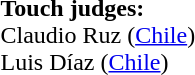<table style="width:100%">
<tr>
<td><br><br><strong>Touch judges:</strong>
<br>Claudio Ruz (<a href='#'>Chile</a>)
<br>Luis Díaz (<a href='#'>Chile</a>)</td>
</tr>
</table>
